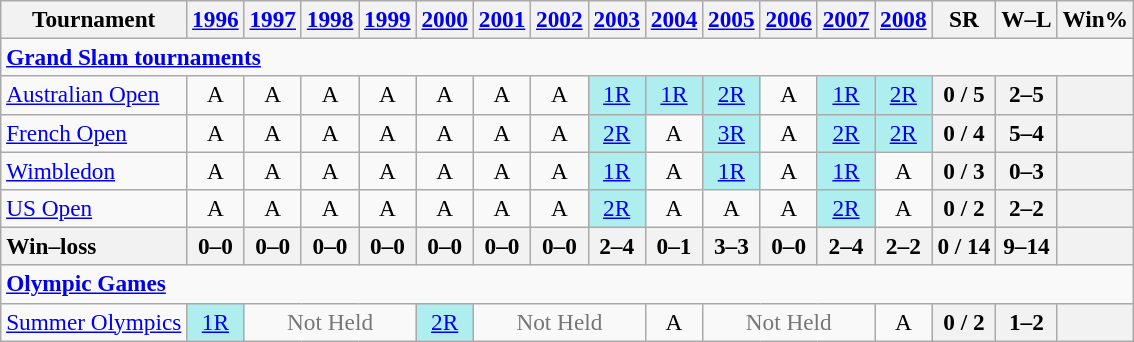<table class=wikitable style=text-align:center;font-size:97%>
<tr>
<th>Tournament</th>
<th><a href='#'>1996</a></th>
<th><a href='#'>1997</a></th>
<th><a href='#'>1998</a></th>
<th><a href='#'>1999</a></th>
<th><a href='#'>2000</a></th>
<th><a href='#'>2001</a></th>
<th><a href='#'>2002</a></th>
<th><a href='#'>2003</a></th>
<th><a href='#'>2004</a></th>
<th><a href='#'>2005</a></th>
<th><a href='#'>2006</a></th>
<th><a href='#'>2007</a></th>
<th><a href='#'>2008</a></th>
<th>SR</th>
<th>W–L</th>
<th>Win%</th>
</tr>
<tr>
<td colspan=25 style=text-align:left><a href='#'><strong>Grand Slam tournaments</strong></a></td>
</tr>
<tr>
<td align=left><a href='#'>Australian Open</a></td>
<td>A</td>
<td>A</td>
<td>A</td>
<td>A</td>
<td>A</td>
<td>A</td>
<td>A</td>
<td bgcolor=afeeee><a href='#'>1R</a></td>
<td bgcolor=afeeee><a href='#'>1R</a></td>
<td bgcolor=afeeee><a href='#'>2R</a></td>
<td>A</td>
<td bgcolor=afeeee><a href='#'>1R</a></td>
<td bgcolor=afeeee><a href='#'>2R</a></td>
<th>0 / 5</th>
<th>2–5</th>
<th></th>
</tr>
<tr>
<td align=left><a href='#'>French Open</a></td>
<td>A</td>
<td>A</td>
<td>A</td>
<td>A</td>
<td>A</td>
<td>A</td>
<td>A</td>
<td bgcolor=afeeee><a href='#'>2R</a></td>
<td>A</td>
<td bgcolor=afeeee><a href='#'>3R</a></td>
<td>A</td>
<td bgcolor=afeeee><a href='#'>2R</a></td>
<td bgcolor=afeeee><a href='#'>2R</a></td>
<th>0 / 4</th>
<th>5–4</th>
<th></th>
</tr>
<tr>
<td align=left><a href='#'>Wimbledon</a></td>
<td>A</td>
<td>A</td>
<td>A</td>
<td>A</td>
<td>A</td>
<td>A</td>
<td>A</td>
<td bgcolor=afeeee><a href='#'>1R</a></td>
<td>A</td>
<td bgcolor=afeeee><a href='#'>1R</a></td>
<td>A</td>
<td bgcolor=afeeee><a href='#'>1R</a></td>
<td>A</td>
<th>0 / 3</th>
<th>0–3</th>
<th></th>
</tr>
<tr>
<td align=left><a href='#'>US Open</a></td>
<td>A</td>
<td>A</td>
<td>A</td>
<td>A</td>
<td>A</td>
<td>A</td>
<td>A</td>
<td bgcolor=afeeee><a href='#'>2R</a></td>
<td>A</td>
<td>A</td>
<td>A</td>
<td bgcolor=afeeee><a href='#'>2R</a></td>
<td>A</td>
<th>0 / 2</th>
<th>2–2</th>
<th></th>
</tr>
<tr>
<th style=text-align:left><strong>Win–loss</strong></th>
<th>0–0</th>
<th>0–0</th>
<th>0–0</th>
<th>0–0</th>
<th>0–0</th>
<th>0–0</th>
<th>0–0</th>
<th>2–4</th>
<th>0–1</th>
<th>3–3</th>
<th>0–0</th>
<th>2–4</th>
<th>2–2</th>
<th>0 / 14</th>
<th>9–14</th>
<th></th>
</tr>
<tr>
<td colspan=20 align=left><strong><a href='#'>Olympic Games</a></strong></td>
</tr>
<tr>
<td align=left><a href='#'>Summer Olympics</a></td>
<td bgcolor=afeeee><a href='#'>1R</a></td>
<td colspan=3 style=color:#767676>Not Held</td>
<td bgcolor=afeeee><a href='#'>2R</a></td>
<td colspan=3 style=color:#767676>Not Held</td>
<td>A</td>
<td colspan=3 style=color:#767676>Not Held</td>
<td>A</td>
<th>0 / 2</th>
<th>1–2</th>
<th></th>
</tr>
</table>
